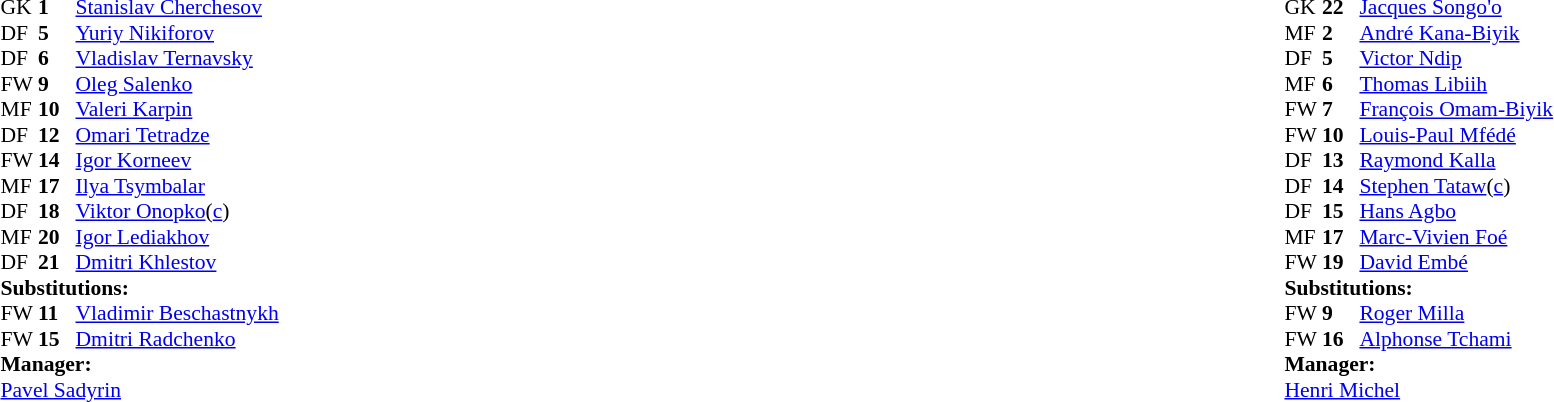<table style="width:100%;">
<tr>
<td style="vertical-align:top; width:50%;"><br><table style="font-size: 90%" cellspacing="0" cellpadding="0">
<tr>
<th width="25"></th>
<th width="25"></th>
</tr>
<tr>
<td>GK</td>
<td><strong>1</strong></td>
<td><a href='#'>Stanislav Cherchesov</a></td>
</tr>
<tr>
<td>DF</td>
<td><strong>5</strong></td>
<td><a href='#'>Yuriy Nikiforov</a></td>
<td></td>
</tr>
<tr>
<td>DF</td>
<td><strong>6</strong></td>
<td><a href='#'>Vladislav Ternavsky</a></td>
</tr>
<tr>
<td>FW</td>
<td><strong>9</strong></td>
<td><a href='#'>Oleg Salenko</a></td>
</tr>
<tr>
<td>MF</td>
<td><strong>10</strong></td>
<td><a href='#'>Valeri Karpin</a></td>
<td></td>
</tr>
<tr>
<td>DF</td>
<td><strong>12</strong></td>
<td><a href='#'>Omari Tetradze</a></td>
</tr>
<tr>
<td>FW</td>
<td><strong>14</strong></td>
<td><a href='#'>Igor Korneev</a></td>
<td></td>
<td></td>
</tr>
<tr>
<td>MF</td>
<td><strong>17</strong></td>
<td><a href='#'>Ilya Tsymbalar</a></td>
</tr>
<tr>
<td>DF</td>
<td><strong>18</strong></td>
<td><a href='#'>Viktor Onopko</a>(<a href='#'>c</a>)</td>
</tr>
<tr>
<td>MF</td>
<td><strong>20</strong></td>
<td><a href='#'>Igor Lediakhov</a></td>
<td></td>
<td></td>
</tr>
<tr>
<td>DF</td>
<td><strong>21</strong></td>
<td><a href='#'>Dmitri Khlestov</a></td>
<td></td>
</tr>
<tr>
<td colspan=3><strong>Substitutions:</strong></td>
</tr>
<tr>
<td>FW</td>
<td><strong>11</strong></td>
<td><a href='#'>Vladimir Beschastnykh</a></td>
<td></td>
<td></td>
</tr>
<tr>
<td>FW</td>
<td><strong>15</strong></td>
<td><a href='#'>Dmitri Radchenko</a></td>
<td></td>
<td></td>
</tr>
<tr>
<td colspan=3><strong>Manager:</strong></td>
</tr>
<tr>
<td colspan="4"><a href='#'>Pavel Sadyrin</a></td>
</tr>
</table>
</td>
<td></td>
<td style="vertical-align:top; width:50%;"><br><table cellspacing="0" cellpadding="0" style="font-size:90%; margin:auto;">
<tr>
<th width="25"></th>
<th width="25"></th>
</tr>
<tr>
<td>GK</td>
<td><strong>22</strong></td>
<td><a href='#'>Jacques Songo'o</a></td>
<td></td>
</tr>
<tr>
<td>MF</td>
<td><strong>2</strong></td>
<td><a href='#'>André Kana-Biyik</a></td>
<td></td>
</tr>
<tr>
<td>DF</td>
<td><strong>5</strong></td>
<td><a href='#'>Victor Ndip</a></td>
</tr>
<tr>
<td>MF</td>
<td><strong>6</strong></td>
<td><a href='#'>Thomas Libiih</a></td>
</tr>
<tr>
<td>FW</td>
<td><strong>7</strong></td>
<td><a href='#'>François Omam-Biyik</a></td>
</tr>
<tr>
<td>FW</td>
<td><strong>10</strong></td>
<td><a href='#'>Louis-Paul Mfédé</a></td>
<td></td>
<td></td>
</tr>
<tr>
<td>DF</td>
<td><strong>13</strong></td>
<td><a href='#'>Raymond Kalla</a></td>
</tr>
<tr>
<td>DF</td>
<td><strong>14</strong></td>
<td><a href='#'>Stephen Tataw</a>(<a href='#'>c</a>)</td>
</tr>
<tr>
<td>DF</td>
<td><strong>15</strong></td>
<td><a href='#'>Hans Agbo</a></td>
</tr>
<tr>
<td>MF</td>
<td><strong>17</strong></td>
<td><a href='#'>Marc-Vivien Foé</a></td>
</tr>
<tr>
<td>FW</td>
<td><strong>19</strong></td>
<td><a href='#'>David Embé</a></td>
<td></td>
<td></td>
</tr>
<tr>
<td colspan=3><strong>Substitutions:</strong></td>
</tr>
<tr>
<td>FW</td>
<td><strong>9</strong></td>
<td><a href='#'>Roger Milla</a></td>
<td></td>
<td></td>
</tr>
<tr>
<td>FW</td>
<td><strong>16</strong></td>
<td><a href='#'>Alphonse Tchami</a></td>
<td></td>
<td></td>
</tr>
<tr>
<td colspan=3><strong>Manager:</strong></td>
</tr>
<tr>
<td colspan="4"> <a href='#'>Henri Michel</a></td>
</tr>
</table>
</td>
</tr>
</table>
